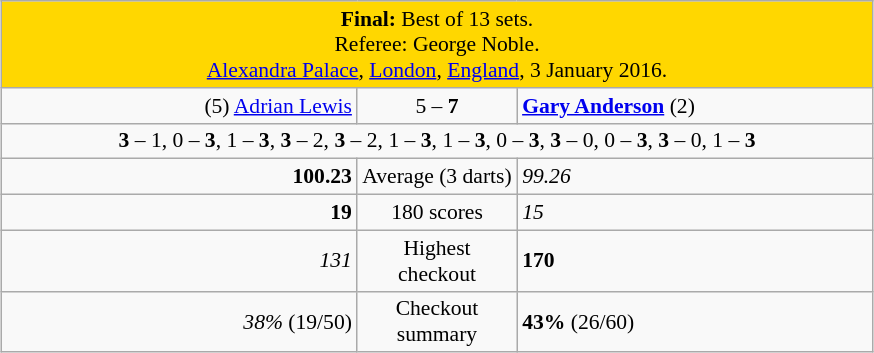<table class="wikitable" style="font-size: 90%; margin: 1em auto 1em auto;">
<tr>
<td colspan="3" align="center" bgcolor="#ffd700"><strong>Final:</strong> Best of 13 sets. <br> Referee:  George Noble. <br><a href='#'>Alexandra Palace</a>, <a href='#'>London</a>, <a href='#'>England</a>, 3 January 2016.</td>
</tr>
<tr>
<td width="230" align="right">(5) <a href='#'>Adrian Lewis</a> </td>
<td width="100" align="center">5 – <strong>7</strong></td>
<td width="230"> <strong><a href='#'>Gary Anderson</a></strong> (2)</td>
</tr>
<tr>
<td colspan="3" align="center" style="font-size: 100%"><strong>3</strong> – 1, 0 – <strong>3</strong>, 1 – <strong>3</strong>, <strong>3</strong> – 2, <strong>3</strong> – 2, 1 – <strong>3</strong>, 1 – <strong>3</strong>, 0 – <strong>3</strong>, <strong>3</strong> – 0, 0 – <strong>3</strong>, <strong>3</strong> – 0, 1 – <strong>3</strong></td>
</tr>
<tr>
<td align="right"><strong>100.23</strong></td>
<td align="center">Average (3 darts)</td>
<td><em>99.26</em></td>
</tr>
<tr>
<td align="right"><strong>19</strong></td>
<td align="center">180 scores</td>
<td><em>15</em></td>
</tr>
<tr>
<td align="right"><em>131</em></td>
<td align="center">Highest checkout</td>
<td><strong>170</strong></td>
</tr>
<tr>
<td align="right"><em>38%</em> (19/50)</td>
<td align="center">Checkout summary</td>
<td><strong>43%</strong> (26/60)</td>
</tr>
</table>
